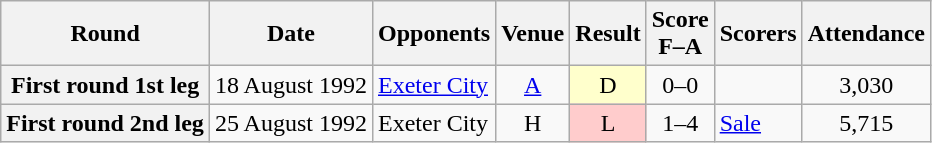<table class="wikitable plainrowheaders" style="text-align:center">
<tr>
<th scope="col">Round</th>
<th scope="col">Date</th>
<th scope="col">Opponents</th>
<th scope="col">Venue</th>
<th scope="col">Result</th>
<th scope="col">Score<br>F–A</th>
<th scope="col">Scorers</th>
<th scope="col">Attendance</th>
</tr>
<tr>
<th scope="row">First round 1st leg</th>
<td align="left">18 August 1992</td>
<td align="left"><a href='#'>Exeter City</a></td>
<td><a href='#'>A</a></td>
<td style="background:#ffc">D</td>
<td>0–0</td>
<td align="left"></td>
<td>3,030</td>
</tr>
<tr>
<th scope="row">First round 2nd leg</th>
<td align="left">25 August 1992</td>
<td align="left">Exeter City</td>
<td>H</td>
<td style="background:#fcc">L</td>
<td>1–4</td>
<td align="left"><a href='#'>Sale</a></td>
<td>5,715</td>
</tr>
</table>
